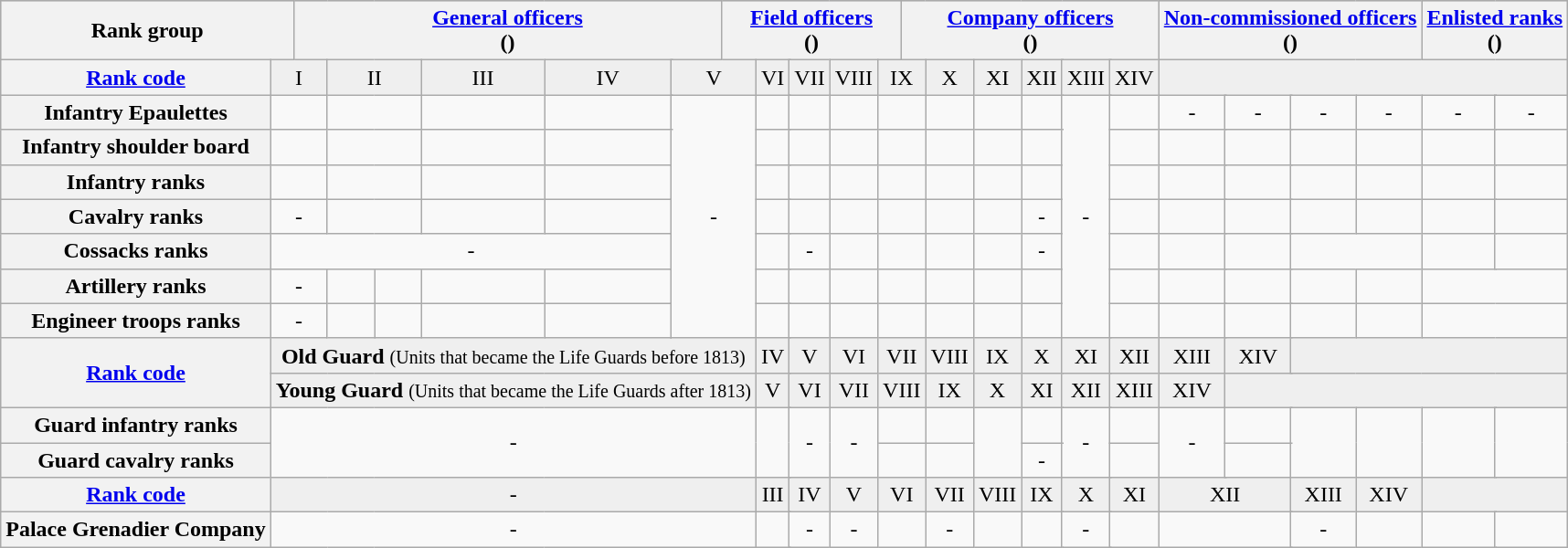<table class="wikitable">
<tr align="center" style="background:#cfcfcf;">
<th colspan=2>Rank group</th>
<th colspan=8><a href='#'>General officers</a><br>()</th>
<th colspan=8><a href='#'>Field officers</a><br>()</th>
<th colspan=11><a href='#'>Company officers</a><br>()</th>
<th colspan=8><a href='#'>Non-commissioned officers</a><br>()</th>
<th colspan=4><a href='#'>Enlisted ranks</a><br>()</th>
</tr>
<tr style="background:#efefef;text-align:center;">
<th><a href='#'>Rank code</a></th>
<td colspan=2>I</td>
<td colspan=2>II</td>
<td colspan=2>III</td>
<td colspan=2>IV</td>
<td colspan=2>V</td>
<td colspan=2>VI</td>
<td colspan=2>VII</td>
<td colspan=2>VIII</td>
<td colspan=2>IX</td>
<td colspan=2>X</td>
<td colspan=2>XI</td>
<td colspan=2>XII</td>
<td colspan=2>XIII</td>
<td colspan=2>XIV</td>
<td colspan=12></td>
</tr>
<tr style="text-align:center;">
<th>Infantry Epaulettes</th>
<td colspan=2></td>
<td colspan=2></td>
<td colspan=2></td>
<td colspan=2></td>
<td rowspan=7 colspan=2>-</td>
<td colspan=2></td>
<td colspan=2></td>
<td colspan=2></td>
<td colspan=2></td>
<td colspan=2></td>
<td colspan=2></td>
<td colspan=2></td>
<td rowspan=7 colspan=2>-</td>
<td colspan=2></td>
<td colspan=2>-</td>
<td colspan=2>-</td>
<td colspan=2>-</td>
<td colspan=2>-</td>
<td colspan=2>-</td>
<td colspan=2>-</td>
</tr>
<tr style="text-align:center;">
<th>Infantry shoulder board</th>
<td colspan=2></td>
<td colspan=2></td>
<td colspan=2></td>
<td colspan=2></td>
<td colspan=2></td>
<td colspan=2></td>
<td colspan=2></td>
<td colspan=2></td>
<td colspan=2></td>
<td colspan=2></td>
<td colspan=2></td>
<td colspan=2></td>
<td colspan=2></td>
<td colspan=2></td>
<td colspan=2></td>
<td colspan=2></td>
<td colspan=2></td>
<td colspan=2></td>
</tr>
<tr style="text-align:center;">
<th>Infantry ranks</th>
<td colspan=2><br></td>
<td colspan=2><br></td>
<td colspan=2><br></td>
<td colspan=2><br></td>
<td colspan=2><br></td>
<td colspan=2><br></td>
<td colspan=2><br></td>
<td colspan=2><br></td>
<td colspan=2><br></td>
<td colspan=2><br></td>
<td colspan=2><br></td>
<td colspan=2><br></td>
<td colspan=2><br></td>
<td colspan=2><br></td>
<td colspan=2><br></td>
<td colspan=2><br></td>
<td colspan=2><br></td>
<td colspan=2><br></td>
</tr>
<tr style="text-align:center;">
<th>Cavalry ranks</th>
<td colspan=2>-</td>
<td colspan=2><br></td>
<td colspan=2><br></td>
<td colspan=2><br></td>
<td colspan=2><br></td>
<td colspan=2><br></td>
<td colspan=2><br></td>
<td colspan=2><br></td>
<td colspan=2><br></td>
<td colspan=2><br></td>
<td colspan=2>-</td>
<td colspan=2><br></td>
<td colspan=2><br></td>
<td colspan=2><br></td>
<td colspan=2><br></td>
<td colspan=2><br></td>
<td colspan=2><br></td>
<td colspan=2><br></td>
</tr>
<tr style="text-align:center;">
<th>Cossacks ranks</th>
<td colspan=8>-</td>
<td colspan=2><br></td>
<td colspan=2>-</td>
<td colspan=2><br></td>
<td colspan=2><br></td>
<td colspan=2><br></td>
<td colspan=2><br></td>
<td colspan=2>-</td>
<td colspan=2><br></td>
<td colspan=2><br></td>
<td colspan=2><br></td>
<td colspan=4><br></td>
<td colspan=2><br></td>
<td colspan=2><br></td>
</tr>
<tr style="text-align:center;">
<th>Artillery ranks</th>
<td colspan=2>-</td>
<td colspan=1><br></td>
<td colspan=1><br></td>
<td colspan=2><br></td>
<td colspan=2><br></td>
<td colspan=2><br></td>
<td colspan=2><br></td>
<td colspan=2><br></td>
<td colspan=2><br></td>
<td colspan=2><br></td>
<td colspan=2><br></td>
<td colspan=2><br></td>
<td colspan=2><br></td>
<td colspan=2><br></td>
<td colspan=2><br></td>
<td colspan=2><br></td>
<td colspan=2><br></td>
<td colspan=4><br></td>
</tr>
<tr style="text-align:center;">
<th>Engineer troops ranks</th>
<td colspan=2>-</td>
<td colspan=1><br></td>
<td colspan=1><br></td>
<td colspan=2><br></td>
<td colspan=2><br></td>
<td colspan=2><br></td>
<td colspan=2><br></td>
<td colspan=2><br></td>
<td colspan=2><br></td>
<td colspan=2><br></td>
<td colspan=2><br></td>
<td colspan=2><br></td>
<td colspan=2><br></td>
<td colspan=2><br></td>
<td colspan=2><br></td>
<td colspan=2><br></td>
<td colspan=2><br></td>
<td colspan=4><br></td>
</tr>
<tr style="background:#efefef;text-align:center;">
<th rowspan=2><a href='#'>Rank code</a></th>
<td colspan=10><strong>Old Guard</strong> <small>(Units that became the Life Guards before 1813)</small></td>
<td colspan=2>IV</td>
<td colspan=2>V</td>
<td colspan=2>VI</td>
<td colspan=2>VII</td>
<td colspan=2>VIII</td>
<td colspan=2>IX</td>
<td colspan=2>X</td>
<td colspan=2>XI</td>
<td colspan=2>XII</td>
<td colspan=2>XIII</td>
<td colspan=2>XIV</td>
<td colspan=14></td>
</tr>
<tr style="background:#efefef;text-align:center;">
<td colspan=10><strong>Young Guard</strong> <small>(Units that became the Life Guards after 1813)</small></td>
<td colspan=2>V</td>
<td colspan=2>VI</td>
<td colspan=2>VII</td>
<td colspan=2>VIII</td>
<td colspan=2>IX</td>
<td colspan=2>X</td>
<td colspan=2>XI</td>
<td colspan=2>XII</td>
<td colspan=2>XIII</td>
<td colspan=1>XIV</td>
<td colspan=14></td>
</tr>
<tr style="text-align:center;">
<th>Guard infantry ranks</th>
<td rowspan=2 colspan=10>-</td>
<td rowspan=2 colspan=2><br></td>
<td rowspan=2 colspan=2>-</td>
<td rowspan=2 colspan=2>-</td>
<td colspan=2><br></td>
<td colspan=2><br></td>
<td rowspan=2 colspan=2><br></td>
<td colspan=2><br></td>
<td rowspan=2 colspan=2>-</td>
<td colspan=2><br></td>
<td rowspan=2 colspan=2>-</td>
<td colspan=2><br></td>
<td rowspan=2 colspan=2><br></td>
<td rowspan=2 colspan=2><br></td>
<td rowspan=2 colspan=2><br></td>
<td rowspan=2 colspan=2><br></td>
</tr>
<tr style="text-align:center;">
<th>Guard cavalry ranks</th>
<td colspan=2><br></td>
<td colspan=2><br></td>
<td colspan=2>-</td>
<td colspan=2><br></td>
<td colspan=2><br></td>
</tr>
<tr style="background:#efefef;text-align:center;">
<th><a href='#'>Rank code</a></th>
<td colspan=10>-</td>
<td colspan=2>III</td>
<td colspan=2>IV</td>
<td colspan=2>V</td>
<td colspan=2>VI</td>
<td colspan=2>VII</td>
<td colspan=2>VIII</td>
<td colspan=2>IX</td>
<td colspan=2>X</td>
<td colspan=2>XI</td>
<td colspan=4>XII</td>
<td colspan=2>XIII</td>
<td colspan=1>XIV</td>
<td colspan=14></td>
</tr>
<tr style="text-align:center;">
<th>Palace Grenadier Company</th>
<td colspan=10>-</td>
<td colspan=2><br></td>
<td colspan=2>-</td>
<td colspan=2>-</td>
<td colspan=2><br></td>
<td colspan=2>-</td>
<td colspan=2><br></td>
<td colspan=2><br></td>
<td colspan=2>-</td>
<td colspan=2><br></td>
<td colspan=4><br></td>
<td colspan=2>-</td>
<td colspan=2><br></td>
<td colspan=2><br></td>
<td colspan=2><br></td>
</tr>
</table>
